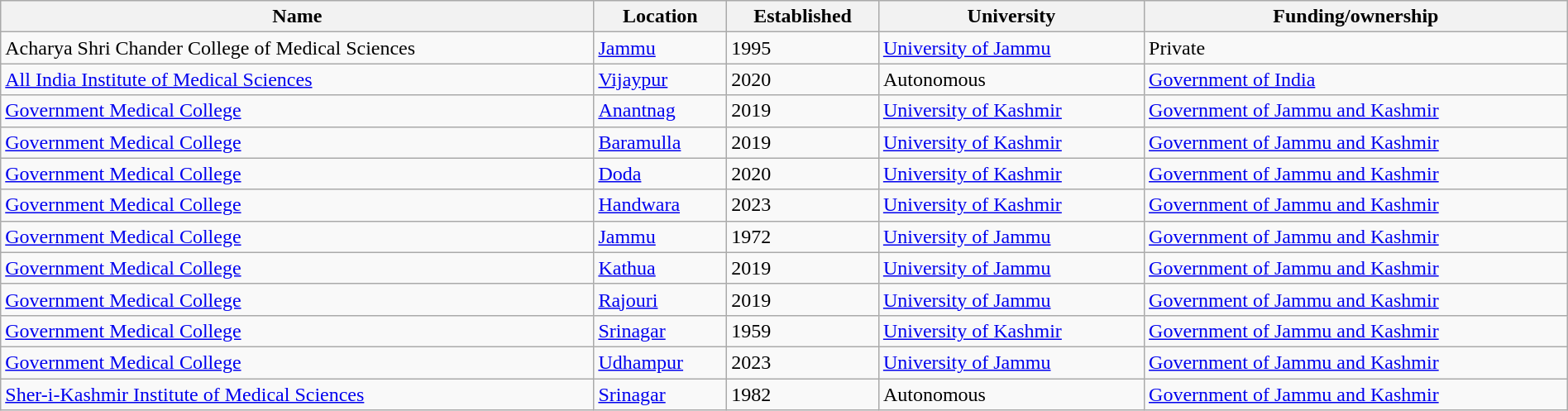<table class="wikitable sortable" style="width:100%">
<tr>
<th>Name</th>
<th>Location</th>
<th>Established</th>
<th>University</th>
<th>Funding/ownership</th>
</tr>
<tr>
<td>Acharya Shri Chander College of Medical Sciences</td>
<td><a href='#'>Jammu</a></td>
<td>1995</td>
<td><a href='#'>University of Jammu</a></td>
<td>Private</td>
</tr>
<tr>
<td><a href='#'>All India Institute of Medical Sciences</a></td>
<td><a href='#'>Vijaypur</a></td>
<td>2020</td>
<td>Autonomous</td>
<td><a href='#'>Government of India</a></td>
</tr>
<tr>
<td><a href='#'>Government Medical College</a></td>
<td><a href='#'>Anantnag</a></td>
<td>2019</td>
<td><a href='#'>University of Kashmir</a></td>
<td><a href='#'>Government of Jammu and Kashmir</a></td>
</tr>
<tr>
<td><a href='#'>Government Medical College</a></td>
<td><a href='#'>Baramulla</a></td>
<td>2019</td>
<td><a href='#'>University of Kashmir</a></td>
<td><a href='#'>Government of Jammu and Kashmir</a></td>
</tr>
<tr>
<td><a href='#'>Government Medical College</a></td>
<td><a href='#'>Doda</a></td>
<td>2020</td>
<td><a href='#'>University of Kashmir</a></td>
<td><a href='#'>Government of Jammu and Kashmir</a></td>
</tr>
<tr>
<td><a href='#'>Government Medical College</a></td>
<td><a href='#'>Handwara</a></td>
<td>2023</td>
<td><a href='#'>University of Kashmir</a></td>
<td><a href='#'>Government of Jammu and Kashmir</a></td>
</tr>
<tr>
<td><a href='#'>Government Medical College</a></td>
<td><a href='#'>Jammu</a></td>
<td>1972</td>
<td><a href='#'>University of Jammu</a></td>
<td><a href='#'>Government of Jammu and Kashmir</a></td>
</tr>
<tr>
<td><a href='#'>Government Medical College</a></td>
<td><a href='#'>Kathua</a></td>
<td>2019</td>
<td><a href='#'>University of Jammu</a></td>
<td><a href='#'>Government of Jammu and Kashmir</a></td>
</tr>
<tr>
<td><a href='#'>Government Medical College</a></td>
<td><a href='#'>Rajouri</a></td>
<td>2019</td>
<td><a href='#'>University of Jammu</a></td>
<td><a href='#'>Government of Jammu and Kashmir</a></td>
</tr>
<tr>
<td><a href='#'>Government Medical College</a></td>
<td><a href='#'>Srinagar</a></td>
<td>1959</td>
<td><a href='#'>University of Kashmir</a></td>
<td><a href='#'>Government of Jammu and Kashmir</a></td>
</tr>
<tr>
<td><a href='#'>Government Medical College</a></td>
<td><a href='#'>Udhampur</a></td>
<td>2023</td>
<td><a href='#'>University of Jammu</a></td>
<td><a href='#'>Government of Jammu and Kashmir</a></td>
</tr>
<tr>
<td><a href='#'>Sher-i-Kashmir Institute of Medical Sciences</a></td>
<td><a href='#'>Srinagar</a></td>
<td>1982</td>
<td>Autonomous</td>
<td><a href='#'>Government of Jammu and Kashmir</a></td>
</tr>
</table>
